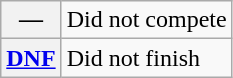<table class="wikitable">
<tr>
<th scope="row">—</th>
<td>Did not compete</td>
</tr>
<tr>
<th scope="row"><a href='#'>DNF</a></th>
<td>Did not finish</td>
</tr>
</table>
